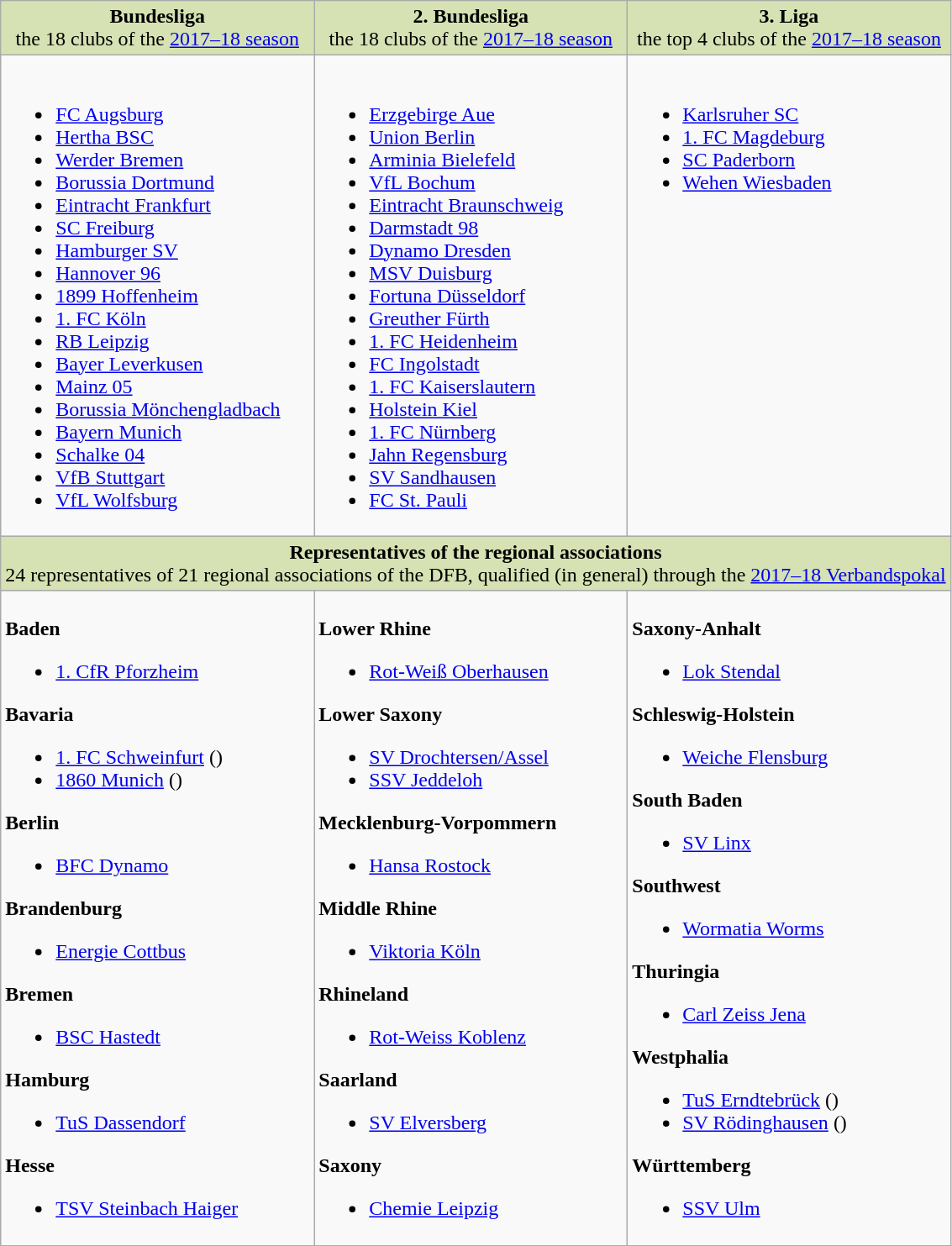<table class="wikitable">
<tr style="background:#D6E2B3; text-align:center; vertical-align:top;">
<td style="width:33%"><strong>Bundesliga</strong><br>the 18 clubs of the <a href='#'>2017–18 season</a></td>
<td style="width:33%"><strong>2. Bundesliga</strong><br>the 18 clubs of the <a href='#'>2017–18 season</a></td>
<td style="width:34%"><strong>3. Liga</strong><br>the top 4 clubs of the <a href='#'>2017–18 season</a></td>
</tr>
<tr style="vertical-align:top">
<td><br><ul><li><a href='#'>FC Augsburg</a></li><li><a href='#'>Hertha BSC</a></li><li><a href='#'>Werder Bremen</a></li><li><a href='#'>Borussia Dortmund</a></li><li><a href='#'>Eintracht Frankfurt</a></li><li><a href='#'>SC Freiburg</a></li><li><a href='#'>Hamburger SV</a></li><li><a href='#'>Hannover 96</a></li><li><a href='#'>1899 Hoffenheim</a></li><li><a href='#'>1. FC Köln</a></li><li><a href='#'>RB Leipzig</a></li><li><a href='#'>Bayer Leverkusen</a></li><li><a href='#'>Mainz 05</a></li><li><a href='#'>Borussia Mönchengladbach</a></li><li><a href='#'>Bayern Munich</a></li><li><a href='#'>Schalke 04</a></li><li><a href='#'>VfB Stuttgart</a></li><li><a href='#'>VfL Wolfsburg</a></li></ul></td>
<td><br><ul><li><a href='#'>Erzgebirge Aue</a></li><li><a href='#'>Union Berlin</a></li><li><a href='#'>Arminia Bielefeld</a></li><li><a href='#'>VfL Bochum</a></li><li><a href='#'>Eintracht Braunschweig</a></li><li><a href='#'>Darmstadt 98</a></li><li><a href='#'>Dynamo Dresden</a></li><li><a href='#'>MSV Duisburg</a></li><li><a href='#'>Fortuna Düsseldorf</a></li><li><a href='#'>Greuther Fürth</a></li><li><a href='#'>1. FC Heidenheim</a></li><li><a href='#'>FC Ingolstadt</a></li><li><a href='#'>1. FC Kaiserslautern</a></li><li><a href='#'>Holstein Kiel</a></li><li><a href='#'>1. FC Nürnberg</a></li><li><a href='#'>Jahn Regensburg</a></li><li><a href='#'>SV Sandhausen</a></li><li><a href='#'>FC St. Pauli</a></li></ul></td>
<td><br><ul><li><a href='#'>Karlsruher SC</a></li><li><a href='#'>1. FC Magdeburg</a></li><li><a href='#'>SC Paderborn</a></li><li><a href='#'>Wehen Wiesbaden</a></li></ul></td>
</tr>
<tr style="background:#D6E2B3; text-align:center;">
<td colspan="3"><strong>Representatives of the regional associations</strong><br>24 representatives of 21 regional associations of the DFB, qualified (in general) through the <a href='#'>2017–18 Verbandspokal</a></td>
</tr>
<tr style="vertical-align:top">
<td><br><strong>Baden</strong><ul><li><a href='#'>1. CfR Pforzheim</a></li></ul><strong>Bavaria</strong><ul><li><a href='#'>1. FC Schweinfurt</a> ()</li><li><a href='#'>1860 Munich</a> ()</li></ul><strong>Berlin</strong><ul><li><a href='#'>BFC Dynamo</a></li></ul><strong>Brandenburg</strong><ul><li><a href='#'>Energie Cottbus</a></li></ul><strong>Bremen</strong><ul><li><a href='#'>BSC Hastedt</a></li></ul><strong>Hamburg</strong><ul><li><a href='#'>TuS Dassendorf</a></li></ul><strong>Hesse</strong><ul><li><a href='#'>TSV Steinbach Haiger</a></li></ul></td>
<td><br><strong>Lower Rhine</strong><ul><li><a href='#'>Rot-Weiß Oberhausen</a></li></ul><strong>Lower Saxony</strong><ul><li><a href='#'>SV Drochtersen/Assel</a></li><li><a href='#'>SSV Jeddeloh</a></li></ul><strong>Mecklenburg-Vorpommern</strong><ul><li><a href='#'>Hansa Rostock</a></li></ul><strong>Middle Rhine</strong><ul><li><a href='#'>Viktoria Köln</a></li></ul><strong>Rhineland</strong><ul><li><a href='#'>Rot-Weiss Koblenz</a></li></ul><strong>Saarland</strong><ul><li><a href='#'>SV Elversberg</a></li></ul><strong>Saxony</strong><ul><li><a href='#'>Chemie Leipzig</a></li></ul></td>
<td><br><strong>Saxony-Anhalt</strong><ul><li><a href='#'>Lok Stendal</a></li></ul><strong>Schleswig-Holstein</strong><ul><li><a href='#'>Weiche Flensburg</a></li></ul><strong>South Baden</strong><ul><li><a href='#'>SV Linx</a></li></ul><strong>Southwest</strong><ul><li><a href='#'>Wormatia Worms</a></li></ul><strong>Thuringia</strong><ul><li><a href='#'>Carl Zeiss Jena</a></li></ul><strong>Westphalia</strong><ul><li><a href='#'>TuS Erndtebrück</a> ()</li><li><a href='#'>SV Rödinghausen</a> ()</li></ul><strong>Württemberg</strong><ul><li><a href='#'>SSV Ulm</a></li></ul></td>
</tr>
</table>
